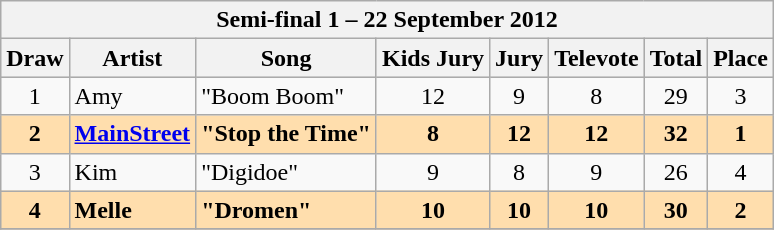<table class="sortable wikitable" style="margin: 1em auto 1em auto; text-align:center;">
<tr>
<th colspan="8">Semi-final 1 – 22 September 2012</th>
</tr>
<tr bgcolor="#CCCCCC">
<th>Draw</th>
<th>Artist</th>
<th>Song</th>
<th>Kids Jury</th>
<th>Jury</th>
<th>Televote</th>
<th>Total</th>
<th>Place</th>
</tr>
<tr>
<td>1</td>
<td align="left">Amy</td>
<td align="left">"Boom Boom"</td>
<td>12</td>
<td>9</td>
<td>8</td>
<td>29</td>
<td>3</td>
</tr>
<tr style="font-weight:bold; background:#FFDEAD;">
<td>2</td>
<td align="left"><strong><a href='#'>MainStreet</a></strong></td>
<td align="left">"<strong>Stop the Time"</strong></td>
<td><strong>8</strong></td>
<td><strong>12</strong></td>
<td><strong>12</strong></td>
<td><strong>32</strong></td>
<td><strong>1</strong></td>
</tr>
<tr>
<td>3</td>
<td align="left">Kim</td>
<td align="left">"Digidoe"</td>
<td>9</td>
<td>8</td>
<td>9</td>
<td>26</td>
<td>4</td>
</tr>
<tr style="font-weight:bold; background:#FFDEAD;">
<td>4</td>
<td align="left"><strong>Melle</strong></td>
<td align="left">"<strong>Dromen"</strong></td>
<td><strong>10</strong></td>
<td><strong>10</strong></td>
<td><strong>10</strong></td>
<td><strong>30</strong></td>
<td><strong>2</strong></td>
</tr>
<tr>
</tr>
</table>
